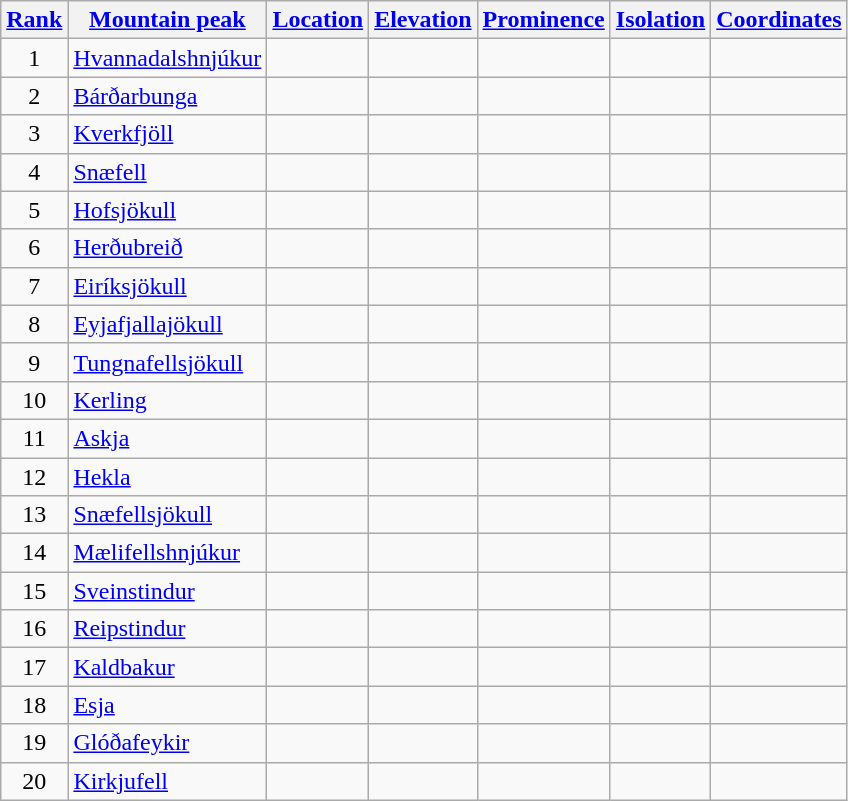<table class="wikitable sortable">
<tr>
<th><a href='#'>Rank</a></th>
<th><a href='#'>Mountain peak</a></th>
<th><a href='#'>Location</a></th>
<th><a href='#'>Elevation</a></th>
<th><a href='#'>Prominence</a></th>
<th><a href='#'>Isolation</a></th>
<th><a href='#'>Coordinates</a></th>
</tr>
<tr>
<td align="center">1</td>
<td><a href='#'>Hvannadalshnjúkur</a></td>
<td></td>
<td><span></span></td>
<td><span></span></td>
<td><span></span></td>
<td></td>
</tr>
<tr>
<td align="center">2</td>
<td><a href='#'>Bárðarbunga</a></td>
<td></td>
<td><span></span></td>
<td><span></span></td>
<td><span></span></td>
<td></td>
</tr>
<tr>
<td align="center">3</td>
<td><a href='#'>Kverkfjöll</a></td>
<td></td>
<td><span></span></td>
<td><span></span></td>
<td><span></span></td>
<td></td>
</tr>
<tr>
<td align="center">4</td>
<td><a href='#'>Snæfell</a></td>
<td></td>
<td><span></span></td>
<td><span></span></td>
<td><span></span></td>
<td></td>
</tr>
<tr>
<td align="center">5</td>
<td><a href='#'>Hofsjökull</a></td>
<td></td>
<td><span></span></td>
<td><span></span></td>
<td><span></span></td>
<td></td>
</tr>
<tr>
<td align="center">6</td>
<td><a href='#'>Herðubreið</a></td>
<td></td>
<td><span></span></td>
<td><span></span></td>
<td><span></span></td>
<td></td>
</tr>
<tr>
<td align="center">7</td>
<td><a href='#'>Eiríksjökull</a></td>
<td></td>
<td><span></span></td>
<td><span></span></td>
<td><span></span></td>
<td></td>
</tr>
<tr>
<td align="center">8</td>
<td><a href='#'>Eyjafjallajökull</a></td>
<td></td>
<td><span></span></td>
<td></td>
<td></td>
<td></td>
</tr>
<tr>
<td align="center">9</td>
<td><a href='#'>Tungnafellsjökull</a></td>
<td></td>
<td><span></span></td>
<td></td>
<td></td>
<td></td>
</tr>
<tr>
<td align="center">10</td>
<td><a href='#'>Kerling</a></td>
<td></td>
<td><span></span></td>
<td></td>
<td></td>
<td></td>
</tr>
<tr>
<td align="center">11</td>
<td><a href='#'>Askja</a></td>
<td></td>
<td><span></span></td>
<td></td>
<td></td>
<td></td>
</tr>
<tr>
<td align="center">12</td>
<td><a href='#'>Hekla</a></td>
<td></td>
<td><span></span></td>
<td><span></span></td>
<td><span></span></td>
<td></td>
</tr>
<tr>
<td align="center">13</td>
<td><a href='#'>Snæfellsjökull</a></td>
<td></td>
<td><span></span></td>
<td></td>
<td></td>
<td></td>
</tr>
<tr>
<td align="center">14</td>
<td><a href='#'>Mælifellshnjúkur</a></td>
<td></td>
<td><span></span></td>
<td></td>
<td></td>
<td></td>
</tr>
<tr>
<td align="center">15</td>
<td><a href='#'>Sveinstindur</a></td>
<td></td>
<td><span></span></td>
<td><span></span></td>
<td><span></span></td>
<td></td>
</tr>
<tr>
<td align="center">16</td>
<td><a href='#'>Reipstindur</a></td>
<td></td>
<td><span></span></td>
<td><span></span></td>
<td><span></span></td>
<td></td>
</tr>
<tr>
<td align="center">17</td>
<td><a href='#'>Kaldbakur</a></td>
<td></td>
<td><span></span></td>
<td><span></span></td>
<td><span></span></td>
<td></td>
</tr>
<tr>
<td align="center">18</td>
<td><a href='#'>Esja</a></td>
<td></td>
<td><span></span></td>
<td></td>
<td></td>
<td></td>
</tr>
<tr>
<td align="center">19</td>
<td><a href='#'>Glóðafeykir</a></td>
<td></td>
<td><span></span></td>
<td></td>
<td></td>
<td></td>
</tr>
<tr>
<td align="center">20</td>
<td><a href='#'>Kirkjufell</a></td>
<td></td>
<td><span></span></td>
<td></td>
<td></td>
<td></td>
</tr>
</table>
